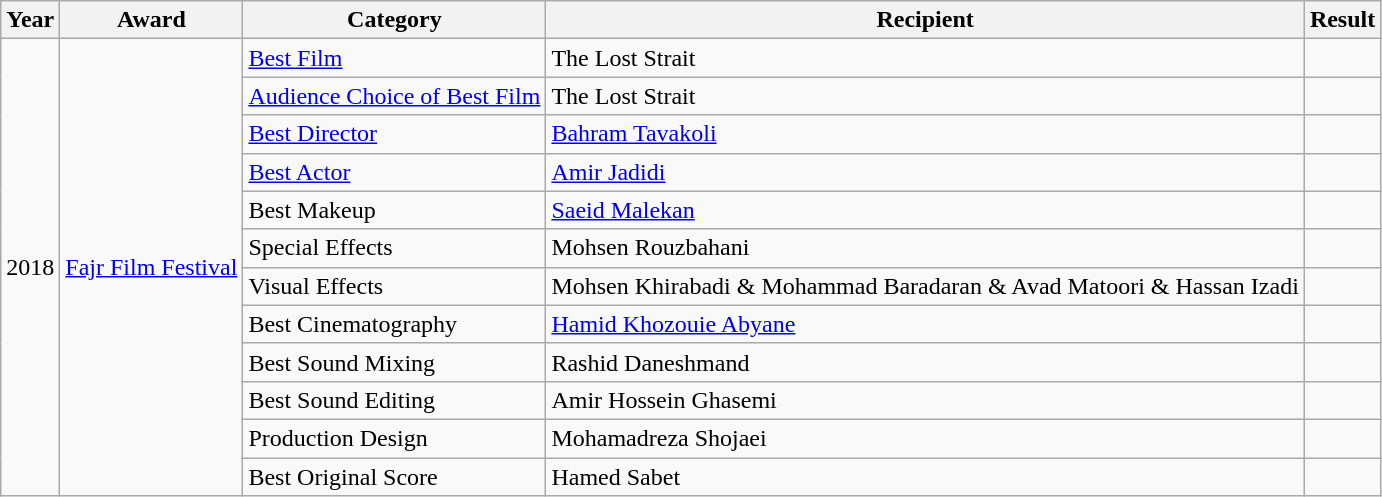<table class="wikitable sortable">
<tr>
<th>Year</th>
<th>Award</th>
<th>Category</th>
<th>Recipient</th>
<th>Result</th>
</tr>
<tr>
<td rowspan="12">2018</td>
<td rowspan="12"><a href='#'>Fajr Film Festival</a></td>
<td><a href='#'>Best Film</a></td>
<td>The Lost Strait</td>
<td></td>
</tr>
<tr>
<td><a href='#'>Audience Choice of Best Film</a></td>
<td>The Lost Strait</td>
<td></td>
</tr>
<tr>
<td><a href='#'>Best Director</a></td>
<td><a href='#'>Bahram Tavakoli</a></td>
<td></td>
</tr>
<tr>
<td><a href='#'>Best Actor</a></td>
<td><a href='#'>Amir Jadidi</a></td>
<td></td>
</tr>
<tr>
<td>Best Makeup</td>
<td><a href='#'>Saeid Malekan</a></td>
<td></td>
</tr>
<tr>
<td>Special Effects</td>
<td>Mohsen Rouzbahani</td>
<td></td>
</tr>
<tr>
<td>Visual Effects</td>
<td>Mohsen Khirabadi & Mohammad Baradaran & Avad Matoori & Hassan Izadi</td>
<td></td>
</tr>
<tr>
<td>Best Cinematography</td>
<td><a href='#'>Hamid Khozouie Abyane</a></td>
<td></td>
</tr>
<tr>
<td>Best Sound Mixing</td>
<td>Rashid Daneshmand</td>
<td></td>
</tr>
<tr>
<td>Best Sound Editing</td>
<td>Amir Hossein Ghasemi</td>
<td></td>
</tr>
<tr>
<td>Production Design</td>
<td>Mohamadreza Shojaei</td>
<td></td>
</tr>
<tr>
<td>Best Original Score</td>
<td>Hamed Sabet</td>
<td></td>
</tr>
</table>
